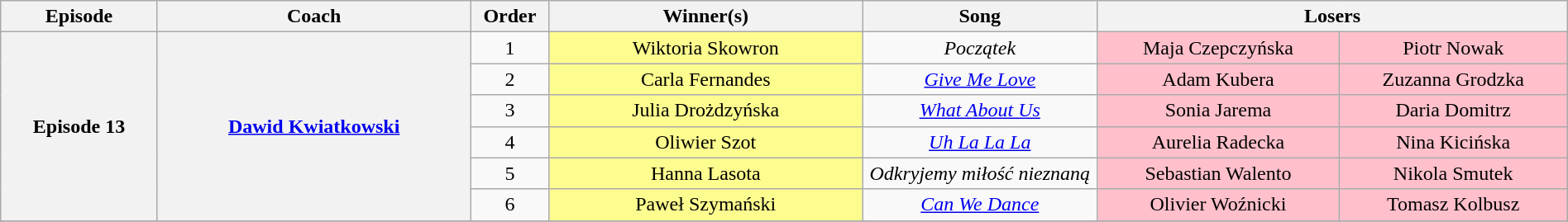<table class="wikitable" style="text-align:center; width:100%;">
<tr>
<th style="width:10%;">Episode</th>
<th style="width:20%;">Coach</th>
<th style="width:05%;">Order</th>
<th style="width:20%;">Winner(s)</th>
<th style="width:15%;">Song</th>
<th style="width:30%;" colspan="2">Losers</th>
</tr>
<tr>
<th rowspan="6">Episode 13<br><small></small></th>
<th rowspan="6"><a href='#'>Dawid Kwiatkowski</a></th>
<td>1</td>
<td style="background:#fdfc8f;">Wiktoria Skowron</td>
<td><em>Początek</em></td>
<td style="background:pink;">Maja Czepczyńska</td>
<td style="background:pink;">Piotr Nowak</td>
</tr>
<tr>
<td>2</td>
<td style="background:#fdfc8f;">Carla Fernandes</td>
<td><em><a href='#'>Give Me Love</a></em></td>
<td style="background:pink;">Adam Kubera</td>
<td style="background:pink;">Zuzanna Grodzka</td>
</tr>
<tr>
<td>3</td>
<td style="background:#fdfc8f;">Julia Drożdzyńska</td>
<td><em><a href='#'>What About Us</a></em></td>
<td style="background:pink;">Sonia Jarema</td>
<td style="background:pink;">Daria Domitrz</td>
</tr>
<tr>
<td>4</td>
<td style="background:#fdfc8f;">Oliwier Szot</td>
<td><em><a href='#'>Uh La La La</a></em></td>
<td style="background:pink;">Aurelia Radecka</td>
<td style="background:pink;">Nina Kicińska</td>
</tr>
<tr>
<td>5</td>
<td style="background:#fdfc8f;">Hanna Lasota</td>
<td><em>Odkryjemy miłość nieznaną</em></td>
<td style="background:pink;">Sebastian Walento</td>
<td style="background:pink;">Nikola Smutek</td>
</tr>
<tr>
<td>6</td>
<td style="background:#fdfc8f;">Paweł Szymański</td>
<td><em><a href='#'>Can We Dance</a></em></td>
<td style="background:pink;">Olivier Woźnicki</td>
<td style="background:pink;">Tomasz Kolbusz</td>
</tr>
<tr>
</tr>
</table>
